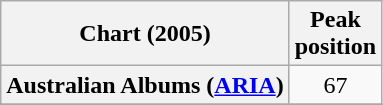<table class="wikitable sortable plainrowheaders">
<tr>
<th scope="col">Chart (2005)</th>
<th scope="col">Peak<br>position</th>
</tr>
<tr>
<th scope="row">Australian Albums (<a href='#'>ARIA</a>)</th>
<td style="text-align:center">67</td>
</tr>
<tr>
</tr>
<tr>
</tr>
<tr>
</tr>
<tr>
</tr>
<tr>
</tr>
<tr>
</tr>
<tr>
</tr>
<tr>
</tr>
<tr>
</tr>
</table>
